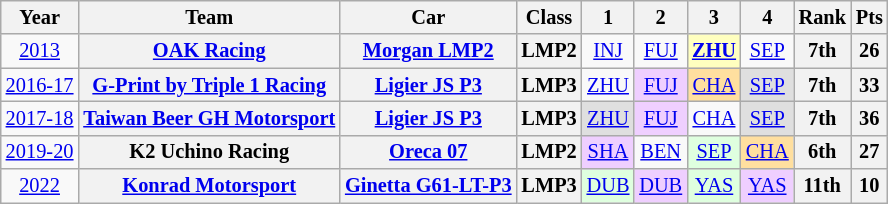<table class="wikitable" style="text-align:center; font-size:85%">
<tr>
<th>Year</th>
<th>Team</th>
<th>Car</th>
<th>Class</th>
<th>1</th>
<th>2</th>
<th>3</th>
<th>4</th>
<th>Rank</th>
<th>Pts</th>
</tr>
<tr>
<td><a href='#'>2013</a></td>
<th><a href='#'>OAK Racing</a></th>
<th><a href='#'>Morgan LMP2</a></th>
<th>LMP2</th>
<td><a href='#'>INJ</a></td>
<td><a href='#'>FUJ</a></td>
<th style="background:#FFFFBF;"><a href='#'>ZHU</a><br></th>
<td><a href='#'>SEP</a></td>
<th>7th</th>
<th>26</th>
</tr>
<tr>
<td><a href='#'>2016-17</a></td>
<th><a href='#'>G-Print by Triple 1 Racing</a></th>
<th><a href='#'>Ligier JS P3</a></th>
<th>LMP3</th>
<td><a href='#'>ZHU</a></td>
<td style="background:#EFCFFF;"><a href='#'>FUJ</a><br></td>
<td style="background:#FFDF9F;"><a href='#'>CHA</a><br></td>
<td style="background:#dfdfdf;"><a href='#'>SEP</a><br></td>
<th>7th</th>
<th>33</th>
</tr>
<tr>
<td><a href='#'>2017-18</a></td>
<th><a href='#'>Taiwan Beer GH Motorsport</a></th>
<th><a href='#'>Ligier JS P3</a></th>
<th>LMP3</th>
<td style="background:#dfdfdf;"><a href='#'>ZHU</a><br></td>
<td style="background:#EFCFFF;"><a href='#'>FUJ</a><br></td>
<td><a href='#'>CHA</a></td>
<td style="background:#dfdfdf;"><a href='#'>SEP</a><br></td>
<th>7th</th>
<th>36</th>
</tr>
<tr>
<td><a href='#'>2019-20</a></td>
<th>K2 Uchino Racing</th>
<th><a href='#'>Oreca 07</a></th>
<th>LMP2</th>
<td style="background:#EFCFFF;"><a href='#'>SHA</a><br></td>
<td><a href='#'>BEN</a></td>
<td style="background:#DFFFDF;"><a href='#'>SEP</a><br></td>
<td style="background:#FFDF9F;"><a href='#'>CHA</a><br></td>
<th>6th</th>
<th>27</th>
</tr>
<tr>
<td><a href='#'>2022</a></td>
<th><a href='#'>Konrad Motorsport</a></th>
<th><a href='#'>Ginetta G61-LT-P3</a></th>
<th>LMP3</th>
<td style="background:#DFFFDF;"><a href='#'>DUB</a><br></td>
<td style="background:#EFCFFF;"><a href='#'>DUB</a><br></td>
<td style="background:#DFFFDF;"><a href='#'>YAS</a><br></td>
<td style="background:#EFCFFF;"><a href='#'>YAS</a><br></td>
<th>11th</th>
<th>10</th>
</tr>
</table>
